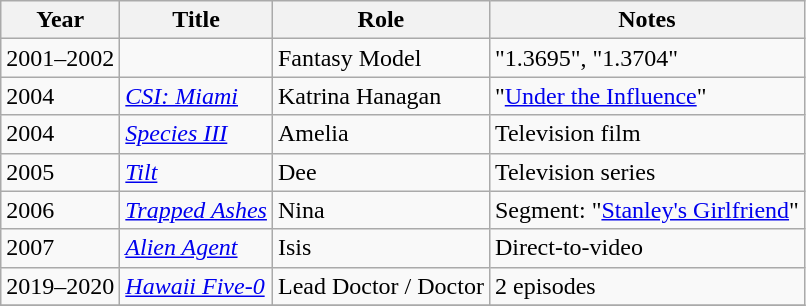<table class="wikitable sortable">
<tr>
<th>Year</th>
<th>Title</th>
<th>Role</th>
<th class="unsortable">Notes</th>
</tr>
<tr>
<td>2001–2002</td>
<td><em></em></td>
<td>Fantasy Model</td>
<td>"1.3695", "1.3704"</td>
</tr>
<tr>
<td>2004</td>
<td><em><a href='#'>CSI: Miami</a></em></td>
<td>Katrina Hanagan</td>
<td>"<a href='#'>Under the Influence</a>"</td>
</tr>
<tr>
<td>2004</td>
<td><em><a href='#'>Species III</a></em></td>
<td>Amelia</td>
<td>Television film</td>
</tr>
<tr>
<td>2005</td>
<td><em><a href='#'>Tilt</a></em></td>
<td>Dee</td>
<td>Television series</td>
</tr>
<tr>
<td>2006</td>
<td><em><a href='#'>Trapped Ashes</a></em></td>
<td>Nina</td>
<td>Segment: "<a href='#'>Stanley's Girlfriend</a>"</td>
</tr>
<tr>
<td>2007</td>
<td><em><a href='#'>Alien Agent</a></em></td>
<td>Isis</td>
<td>Direct-to-video</td>
</tr>
<tr>
<td>2019–2020</td>
<td><em><a href='#'>Hawaii Five-0</a></em></td>
<td>Lead Doctor / Doctor</td>
<td>2 episodes</td>
</tr>
<tr>
</tr>
</table>
